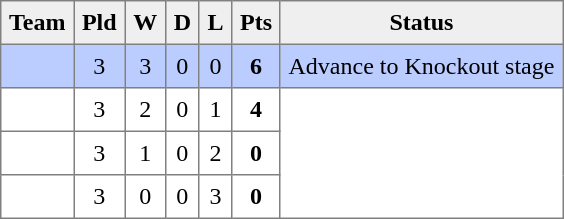<table style=border-collapse:collapse border=1 cellspacing=0 cellpadding=5>
<tr align=center bgcolor=#efefef>
<th>Team</th>
<th>Pld</th>
<th>W</th>
<th>D</th>
<th>L</th>
<th>Pts</th>
<th>Status</th>
</tr>
<tr align=center style="background:#bbccff;">
<td style="text-align:left;"> </td>
<td>3</td>
<td>3</td>
<td>0</td>
<td>0</td>
<td><strong>6</strong></td>
<td rowspan=1>Advance to Knockout stage</td>
</tr>
<tr align=center style="background:#FFFFFF;">
<td style="text-align:left;"> </td>
<td>3</td>
<td>2</td>
<td>0</td>
<td>1</td>
<td><strong>4</strong></td>
<td rowspan=3></td>
</tr>
<tr align=center style="background:#FFFFFF;">
<td style="text-align:left;"> </td>
<td>3</td>
<td>1</td>
<td>0</td>
<td>2</td>
<td><strong>0</strong></td>
</tr>
<tr align=center style="background:#FFFFFF;">
<td style="text-align:left;"> </td>
<td>3</td>
<td>0</td>
<td>0</td>
<td>3</td>
<td><strong>0</strong></td>
</tr>
</table>
